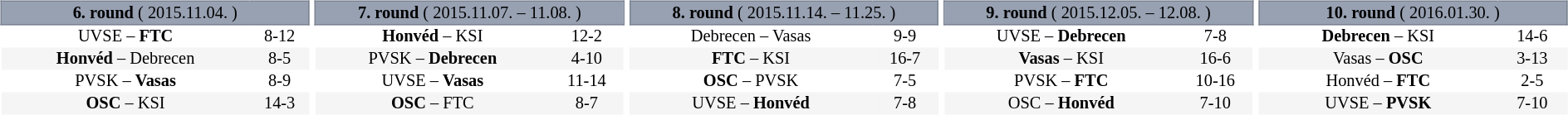<table table width=100%>
<tr>
<td width=20% valign="top"><br><table border=0 cellspacing=0 cellpadding=1em style="font-size: 85%; border-collapse: collapse;" width=100%>
<tr>
<td colspan=5 bgcolor=#98A1B2 style="border:1px solid #7A8392; text-align: center;"><span><strong>6. round</strong> ( 2015.11.04. )</span></td>
</tr>
<tr align=center bgcolor=#FFFFFF>
<td>UVSE – <strong>FTC</strong></td>
<td>8-12</td>
</tr>
<tr align=center bgcolor=#f5f5f5>
<td><strong>Honvéd</strong> – Debrecen</td>
<td>8-5</td>
</tr>
<tr align=center bgcolor=#FFFFFF>
<td>PVSK – <strong>Vasas</strong></td>
<td>8-9</td>
</tr>
<tr align=center bgcolor=#f5f5f5>
<td><strong>OSC</strong> – KSI</td>
<td>14-3</td>
</tr>
</table>
</td>
<td width=20% valign="top"><br><table border=0 cellspacing=0 cellpadding=1em style="font-size: 85%; border-collapse: collapse;" width=100%>
<tr>
<td colspan=5 bgcolor=#98A1B2 style="border:1px solid #7A8392; text-align: center;"><span><strong>7. round</strong> ( 2015.11.07. – 11.08. )</span></td>
</tr>
<tr align=center bgcolor=#FFFFFF>
<td><strong>Honvéd</strong> – KSI</td>
<td>12-2</td>
</tr>
<tr align=center bgcolor=#f5f5f5>
<td>PVSK – <strong>Debrecen</strong></td>
<td>4-10</td>
</tr>
<tr align=center bgcolor=#FFFFFF>
<td>UVSE – <strong>Vasas</strong></td>
<td>11-14</td>
</tr>
<tr align=center bgcolor=#f5f5f5>
<td><strong>OSC</strong> – FTC</td>
<td>8-7</td>
</tr>
</table>
</td>
<td width=20% valign="top"><br><table border=0 cellspacing=0 cellpadding=1em style="font-size: 85%; border-collapse: collapse;" width=100%>
<tr>
<td colspan=5 bgcolor=#98A1B2 style="border:1px solid #7A8392; text-align: center;"><span><strong>8. round</strong> ( 2015.11.14. – 11.25. )</span></td>
</tr>
<tr align=center bgcolor=#FFFFFF>
<td>Debrecen – Vasas</td>
<td>9-9</td>
</tr>
<tr align=center bgcolor=#f5f5f5>
<td><strong>FTC</strong> – KSI</td>
<td>16-7</td>
</tr>
<tr align=center bgcolor=#FFFFFF>
<td><strong>OSC</strong> – PVSK</td>
<td>7-5</td>
</tr>
<tr align=center bgcolor=#f5f5f5>
<td>UVSE – <strong>Honvéd</strong></td>
<td>7-8</td>
</tr>
</table>
</td>
<td width=20% valign="top"><br><table border=0 cellspacing=0 cellpadding=1em style="font-size: 85%; border-collapse: collapse;" width=100%>
<tr>
<td colspan=5 bgcolor=#98A1B2 style="border:1px solid #7A8392; text-align: center;"><span><strong>9. round</strong> ( 2015.12.05. – 12.08. )</span></td>
</tr>
<tr align=center bgcolor=#FFFFFF>
<td>UVSE – <strong>Debrecen</strong></td>
<td>7-8</td>
</tr>
<tr align=center bgcolor=#f5f5f5>
<td><strong>Vasas</strong> – KSI</td>
<td>16-6</td>
</tr>
<tr align=center bgcolor=#FFFFFF>
<td>PVSK – <strong>FTC</strong></td>
<td>10-16</td>
</tr>
<tr align=center bgcolor=#f5f5f5>
<td>OSC – <strong>Honvéd</strong></td>
<td>7-10</td>
</tr>
</table>
</td>
<td width=20% valign="top"><br><table border=0 cellspacing=0 cellpadding=1em style="font-size: 85%; border-collapse: collapse;" width=100%>
<tr>
<td colspan=5 bgcolor=#98A1B2 style="border:1px solid #7A8392; text-align: center;"><span><strong>10. round</strong> ( 2016.01.30. )</span></td>
</tr>
<tr align=center bgcolor=#FFFFFF>
<td><strong>Debrecen</strong> – KSI</td>
<td>14-6</td>
</tr>
<tr align=center bgcolor=#f5f5f5>
<td>Vasas – <strong>OSC</strong></td>
<td>3-13</td>
</tr>
<tr align=center bgcolor=#FFFFFF>
<td>Honvéd – <strong>FTC</strong></td>
<td>2-5</td>
</tr>
<tr align=center bgcolor=#f5f5f5>
<td>UVSE – <strong>PVSK</strong></td>
<td>7-10</td>
</tr>
</table>
</td>
</tr>
</table>
